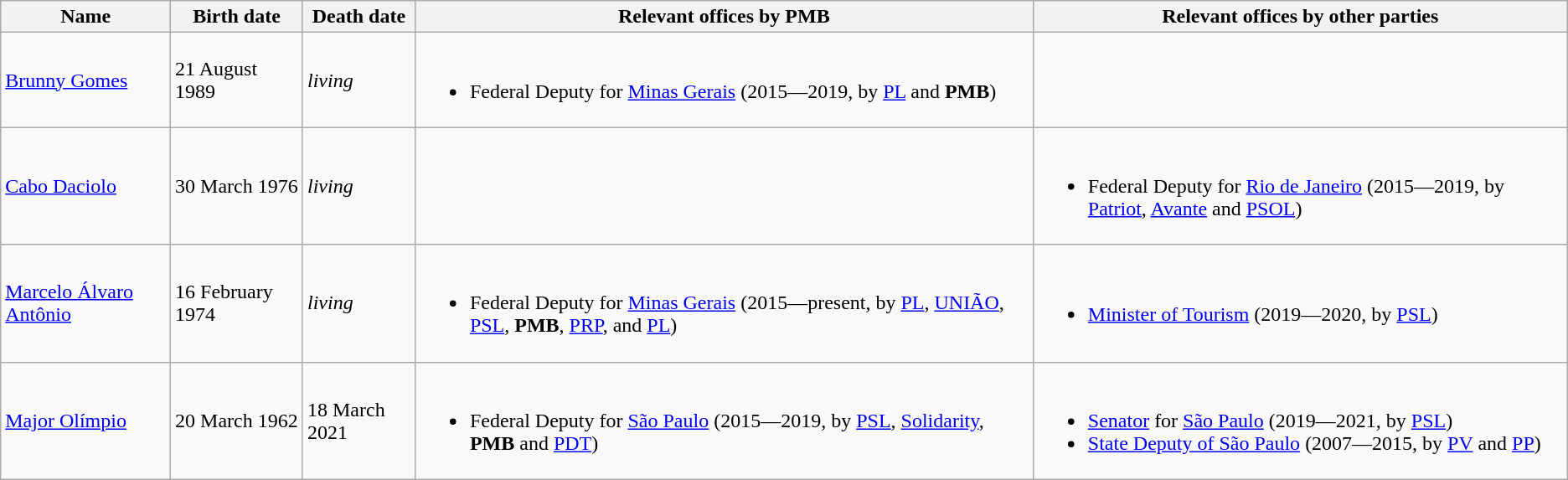<table class="wikitable">
<tr>
<th>Name</th>
<th>Birth date</th>
<th>Death date</th>
<th>Relevant offices by PMB</th>
<th>Relevant offices by other parties</th>
</tr>
<tr>
<td><a href='#'>Brunny Gomes</a></td>
<td>21 August 1989</td>
<td><em>living</em></td>
<td><br><ul><li>Federal Deputy for <a href='#'>Minas Gerais</a> (2015—2019, by <a href='#'>PL</a> and <strong>PMB</strong>)</li></ul></td>
<td></td>
</tr>
<tr>
<td><a href='#'>Cabo Daciolo</a></td>
<td>30 March 1976</td>
<td><em>living</em></td>
<td></td>
<td><br><ul><li>Federal Deputy for <a href='#'>Rio de Janeiro</a> (2015—2019, by <a href='#'>Patriot</a>, <a href='#'>Avante</a> and <a href='#'>PSOL</a>)</li></ul></td>
</tr>
<tr>
<td><a href='#'>Marcelo Álvaro Antônio</a></td>
<td>16 February 1974</td>
<td><em>living</em></td>
<td><br><ul><li>Federal Deputy for <a href='#'>Minas Gerais</a> (2015—present, by <a href='#'>PL</a>, <a href='#'>UNIÃO</a>, <a href='#'>PSL</a>, <strong>PMB</strong>, <a href='#'>PRP</a>, and <a href='#'>PL</a>)</li></ul></td>
<td><br><ul><li><a href='#'>Minister of Tourism</a> (2019—2020, by <a href='#'>PSL</a>)</li></ul></td>
</tr>
<tr>
<td><a href='#'>Major Olímpio</a></td>
<td>20 March 1962</td>
<td>18 March 2021</td>
<td><br><ul><li>Federal Deputy for <a href='#'>São Paulo</a> (2015—2019, by <a href='#'>PSL</a>, <a href='#'>Solidarity</a>, <strong>PMB</strong> and <a href='#'>PDT</a>)</li></ul></td>
<td><br><ul><li><a href='#'>Senator</a> for <a href='#'>São Paulo</a> (2019—2021, by <a href='#'>PSL</a>)</li><li><a href='#'>State Deputy of São Paulo</a> (2007—2015, by <a href='#'>PV</a> and <a href='#'>PP</a>)</li></ul></td>
</tr>
</table>
